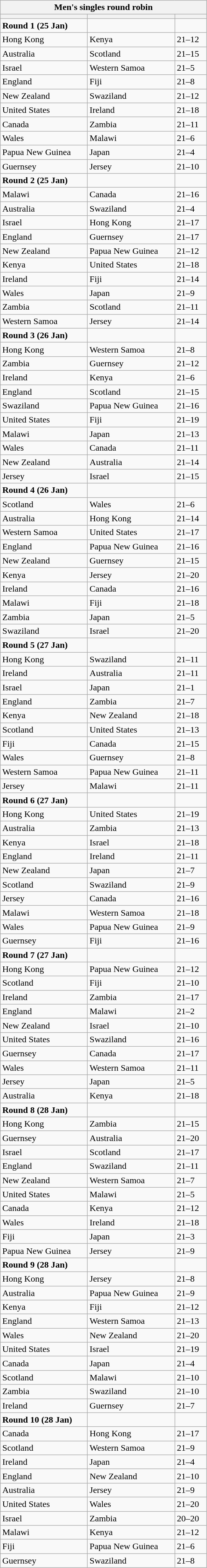<table class="wikitable">
<tr>
<th colspan="3">Men's singles round robin</th>
</tr>
<tr>
<th width=150></th>
<th width=150></th>
<th width=50></th>
</tr>
<tr>
<td><strong>Round 1 (25 Jan)</strong></td>
<td></td>
<td></td>
</tr>
<tr>
<td>Hong Kong</td>
<td>Kenya</td>
<td>21–12</td>
</tr>
<tr>
<td>Australia</td>
<td>Scotland</td>
<td>21–15</td>
</tr>
<tr>
<td>Israel</td>
<td>Western Samoa</td>
<td>21–5</td>
</tr>
<tr>
<td>England</td>
<td>Fiji</td>
<td>21–8</td>
</tr>
<tr>
<td>New Zealand</td>
<td>Swaziland</td>
<td>21–12</td>
</tr>
<tr>
<td>United States</td>
<td>Ireland</td>
<td>21–18</td>
</tr>
<tr>
<td>Canada</td>
<td>Zambia</td>
<td>21–11</td>
</tr>
<tr>
<td>Wales</td>
<td>Malawi</td>
<td>21–6</td>
</tr>
<tr>
<td>Papua New Guinea</td>
<td>Japan</td>
<td>21–4</td>
</tr>
<tr>
<td>Guernsey</td>
<td>Jersey</td>
<td>21–10</td>
</tr>
<tr>
<td><strong>Round 2 (25 Jan)</strong></td>
<td></td>
<td></td>
</tr>
<tr>
<td>Malawi</td>
<td>Canada</td>
<td>21–16</td>
</tr>
<tr>
<td>Australia</td>
<td>Swaziland</td>
<td>21–4</td>
</tr>
<tr>
<td>Israel</td>
<td>Hong Kong</td>
<td>21–17</td>
</tr>
<tr>
<td>England</td>
<td>Guernsey</td>
<td>21–17</td>
</tr>
<tr>
<td>New Zealand</td>
<td>Papua New Guinea</td>
<td>21–12</td>
</tr>
<tr>
<td>Kenya</td>
<td>United States</td>
<td>21–18</td>
</tr>
<tr>
<td>Ireland</td>
<td>Fiji</td>
<td>21–14</td>
</tr>
<tr>
<td>Wales</td>
<td>Japan</td>
<td>21–9</td>
</tr>
<tr>
<td>Zambia</td>
<td>Scotland</td>
<td>21–11</td>
</tr>
<tr>
<td>Western Samoa</td>
<td>Jersey</td>
<td>21–14</td>
</tr>
<tr>
<td><strong>Round 3 (26 Jan)</strong></td>
<td></td>
<td></td>
</tr>
<tr>
<td>Hong Kong</td>
<td>Western Samoa</td>
<td>21–8</td>
</tr>
<tr>
<td>Zambia</td>
<td>Guernsey</td>
<td>21–12</td>
</tr>
<tr>
<td>Ireland</td>
<td>Kenya</td>
<td>21–6</td>
</tr>
<tr>
<td>England</td>
<td>Scotland</td>
<td>21–15</td>
</tr>
<tr>
<td>Swaziland</td>
<td>Papua New Guinea</td>
<td>21–16</td>
</tr>
<tr>
<td>United States</td>
<td>Fiji</td>
<td>21–19</td>
</tr>
<tr>
<td>Malawi</td>
<td>Japan</td>
<td>21–13</td>
</tr>
<tr>
<td>Wales</td>
<td>Canada</td>
<td>21–11</td>
</tr>
<tr>
<td>New Zealand</td>
<td>Australia</td>
<td>21–14</td>
</tr>
<tr>
<td>Jersey</td>
<td>Israel</td>
<td>21–15</td>
</tr>
<tr>
<td><strong>Round 4 (26 Jan)</strong></td>
<td></td>
<td></td>
</tr>
<tr>
<td>Scotland</td>
<td>Wales</td>
<td>21–6</td>
</tr>
<tr>
<td>Australia</td>
<td>Hong Kong</td>
<td>21–14</td>
</tr>
<tr>
<td>Western Samoa</td>
<td>United States</td>
<td>21–17</td>
</tr>
<tr>
<td>England</td>
<td>Papua New Guinea</td>
<td>21–16</td>
</tr>
<tr>
<td>New Zealand</td>
<td>Guernsey</td>
<td>21–15</td>
</tr>
<tr>
<td>Kenya</td>
<td>Jersey</td>
<td>21–20</td>
</tr>
<tr>
<td>Ireland</td>
<td>Canada</td>
<td>21–16</td>
</tr>
<tr>
<td>Malawi</td>
<td>Fiji</td>
<td>21–18</td>
</tr>
<tr>
<td>Zambia</td>
<td>Japan</td>
<td>21–5</td>
</tr>
<tr>
<td>Swaziland</td>
<td>Israel</td>
<td>21–20</td>
</tr>
<tr>
<td><strong>Round 5 (27 Jan)</strong></td>
<td></td>
<td></td>
</tr>
<tr>
<td>Hong Kong</td>
<td>Swaziland</td>
<td>21–11</td>
</tr>
<tr>
<td>Ireland</td>
<td>Australia</td>
<td>21–11</td>
</tr>
<tr>
<td>Israel</td>
<td>Japan</td>
<td>21–1</td>
</tr>
<tr>
<td>England</td>
<td>Zambia</td>
<td>21–7</td>
</tr>
<tr>
<td>Kenya</td>
<td>New Zealand</td>
<td>21–18</td>
</tr>
<tr>
<td>Scotland</td>
<td>United States</td>
<td>21–13</td>
</tr>
<tr>
<td>Fiji</td>
<td>Canada</td>
<td>21–15</td>
</tr>
<tr>
<td>Wales</td>
<td>Guernsey</td>
<td>21–8</td>
</tr>
<tr>
<td>Western Samoa</td>
<td>Papua New Guinea</td>
<td>21–11</td>
</tr>
<tr>
<td>Jersey</td>
<td>Malawi</td>
<td>21–11</td>
</tr>
<tr>
<td><strong>Round 6 (27 Jan)</strong></td>
<td></td>
<td></td>
</tr>
<tr>
<td>Hong Kong</td>
<td>United States</td>
<td>21–19</td>
</tr>
<tr>
<td>Australia</td>
<td>Zambia</td>
<td>21–13</td>
</tr>
<tr>
<td>Kenya</td>
<td>Israel</td>
<td>21–18</td>
</tr>
<tr>
<td>England</td>
<td>Ireland</td>
<td>21–11</td>
</tr>
<tr>
<td>New Zealand</td>
<td>Japan</td>
<td>21–7</td>
</tr>
<tr>
<td>Scotland</td>
<td>Swaziland</td>
<td>21–9</td>
</tr>
<tr>
<td>Jersey</td>
<td>Canada</td>
<td>21–16</td>
</tr>
<tr>
<td>Malawi</td>
<td>Western Samoa</td>
<td>21–18</td>
</tr>
<tr>
<td>Wales</td>
<td>Papua New Guinea</td>
<td>21–9</td>
</tr>
<tr>
<td>Guernsey</td>
<td>Fiji</td>
<td>21–16</td>
</tr>
<tr>
<td><strong>Round 7 (27 Jan)</strong></td>
<td></td>
<td></td>
</tr>
<tr>
<td>Hong Kong</td>
<td>Papua New Guinea</td>
<td>21–12</td>
</tr>
<tr>
<td>Scotland</td>
<td>Fiji</td>
<td>21–10</td>
</tr>
<tr>
<td>Ireland</td>
<td>Zambia</td>
<td>21–17</td>
</tr>
<tr>
<td>England</td>
<td>Malawi</td>
<td>21–2</td>
</tr>
<tr>
<td>New Zealand</td>
<td>Israel</td>
<td>21–10</td>
</tr>
<tr>
<td>United States</td>
<td>Swaziland</td>
<td>21–16</td>
</tr>
<tr>
<td>Guernsey</td>
<td>Canada</td>
<td>21–17</td>
</tr>
<tr>
<td>Wales</td>
<td>Western Samoa</td>
<td>21–11</td>
</tr>
<tr>
<td>Jersey</td>
<td>Japan</td>
<td>21–5</td>
</tr>
<tr>
<td>Australia</td>
<td>Kenya</td>
<td>21–18</td>
</tr>
<tr>
<td><strong>Round 8 (28 Jan)</strong></td>
<td></td>
<td></td>
</tr>
<tr>
<td>Hong Kong</td>
<td>Zambia</td>
<td>21–15</td>
</tr>
<tr>
<td>Guernsey</td>
<td>Australia</td>
<td>21–20</td>
</tr>
<tr>
<td>Israel</td>
<td>Scotland</td>
<td>21–17</td>
</tr>
<tr>
<td>England</td>
<td>Swaziland</td>
<td>21–11</td>
</tr>
<tr>
<td>New Zealand</td>
<td>Western Samoa</td>
<td>21–7</td>
</tr>
<tr>
<td>United States</td>
<td>Malawi</td>
<td>21–5</td>
</tr>
<tr>
<td>Canada</td>
<td>Kenya</td>
<td>21–12</td>
</tr>
<tr>
<td>Wales</td>
<td>Ireland</td>
<td>21–18</td>
</tr>
<tr>
<td>Fiji</td>
<td>Japan</td>
<td>21–3</td>
</tr>
<tr>
<td>Papua New Guinea</td>
<td>Jersey</td>
<td>21–9</td>
</tr>
<tr>
<td><strong>Round 9 (28 Jan)</strong></td>
<td></td>
<td></td>
</tr>
<tr>
<td>Hong Kong</td>
<td>Jersey</td>
<td>21–8</td>
</tr>
<tr>
<td>Australia</td>
<td>Papua New Guinea</td>
<td>21–9</td>
</tr>
<tr>
<td>Kenya</td>
<td>Fiji</td>
<td>21–12</td>
</tr>
<tr>
<td>England</td>
<td>Western Samoa</td>
<td>21–13</td>
</tr>
<tr>
<td>Wales</td>
<td>New Zealand</td>
<td>21–20</td>
</tr>
<tr>
<td>United States</td>
<td>Israel</td>
<td>21–19</td>
</tr>
<tr>
<td>Canada</td>
<td>Japan</td>
<td>21–4</td>
</tr>
<tr>
<td>Scotland</td>
<td>Malawi</td>
<td>21–10</td>
</tr>
<tr>
<td>Zambia</td>
<td>Swaziland</td>
<td>21–10</td>
</tr>
<tr>
<td>Ireland</td>
<td>Guernsey</td>
<td>21–7</td>
</tr>
<tr>
<td><strong>Round 10 (28 Jan)</strong></td>
<td></td>
<td></td>
</tr>
<tr>
<td>Canada</td>
<td>Hong Kong</td>
<td>21–17</td>
</tr>
<tr>
<td>Scotland</td>
<td>Western Samoa</td>
<td>21–9</td>
</tr>
<tr>
<td>Ireland</td>
<td>Japan</td>
<td>21–4</td>
</tr>
<tr>
<td>England</td>
<td>New Zealand</td>
<td>21–10</td>
</tr>
<tr>
<td>Australia</td>
<td>Jersey</td>
<td>21–9</td>
</tr>
<tr>
<td>United States</td>
<td>Wales</td>
<td>21–20</td>
</tr>
<tr>
<td>Israel</td>
<td>Zambia</td>
<td>20–20</td>
</tr>
<tr>
<td>Malawi</td>
<td>Kenya</td>
<td>21–12</td>
</tr>
<tr>
<td>Fiji</td>
<td>Papua New Guinea</td>
<td>21–6</td>
</tr>
<tr>
<td>Guernsey</td>
<td>Swaziland</td>
<td>21–8</td>
</tr>
</table>
